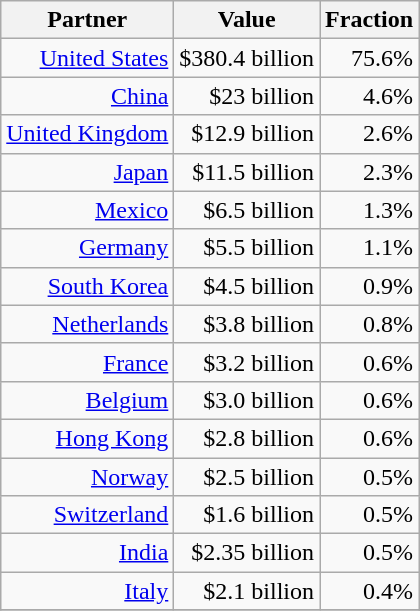<table class="sortable wikitable" style="text-align: right">
<tr>
<th>Partner</th>
<th>Value</th>
<th>Fraction</th>
</tr>
<tr>
<td><a href='#'>United States</a></td>
<td>$380.4 billion</td>
<td>75.6%</td>
</tr>
<tr>
<td><a href='#'>China</a></td>
<td>$23 billion</td>
<td>4.6%</td>
</tr>
<tr>
<td><a href='#'>United Kingdom</a></td>
<td>$12.9 billion</td>
<td>2.6%</td>
</tr>
<tr>
<td><a href='#'>Japan</a></td>
<td>$11.5 billion</td>
<td>2.3%</td>
</tr>
<tr>
<td><a href='#'>Mexico</a></td>
<td>$6.5 billion</td>
<td>1.3%</td>
</tr>
<tr>
<td><a href='#'>Germany</a></td>
<td>$5.5 billion</td>
<td>1.1%</td>
</tr>
<tr>
<td><a href='#'>South Korea</a></td>
<td>$4.5 billion</td>
<td>0.9%</td>
</tr>
<tr>
<td><a href='#'>Netherlands</a></td>
<td>$3.8 billion</td>
<td>0.8%</td>
</tr>
<tr>
<td><a href='#'>France</a></td>
<td>$3.2 billion</td>
<td>0.6%</td>
</tr>
<tr>
<td><a href='#'>Belgium</a></td>
<td>$3.0 billion</td>
<td>0.6%</td>
</tr>
<tr>
<td><a href='#'>Hong Kong</a></td>
<td>$2.8 billion</td>
<td>0.6%</td>
</tr>
<tr>
<td><a href='#'>Norway</a></td>
<td>$2.5 billion</td>
<td>0.5%</td>
</tr>
<tr>
<td><a href='#'>Switzerland</a></td>
<td>$1.6 billion</td>
<td>0.5%</td>
</tr>
<tr>
<td><a href='#'>India</a></td>
<td>$2.35 billion</td>
<td>0.5%</td>
</tr>
<tr>
<td><a href='#'>Italy</a></td>
<td>$2.1 billion</td>
<td>0.4%</td>
</tr>
<tr>
</tr>
</table>
